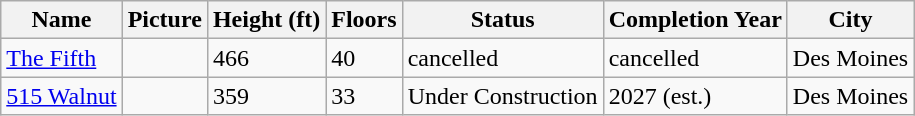<table class="wikitable">
<tr>
<th>Name</th>
<th>Picture</th>
<th>Height (ft)</th>
<th>Floors</th>
<th>Status</th>
<th>Completion Year</th>
<th>City</th>
</tr>
<tr>
<td><a href='#'>The Fifth</a></td>
<td></td>
<td>466</td>
<td>40</td>
<td>cancelled</td>
<td>cancelled</td>
<td>Des Moines</td>
</tr>
<tr>
<td><a href='#'>515 Walnut</a></td>
<td></td>
<td>359</td>
<td>33</td>
<td>Under Construction</td>
<td>2027 (est.)</td>
<td>Des Moines</td>
</tr>
</table>
